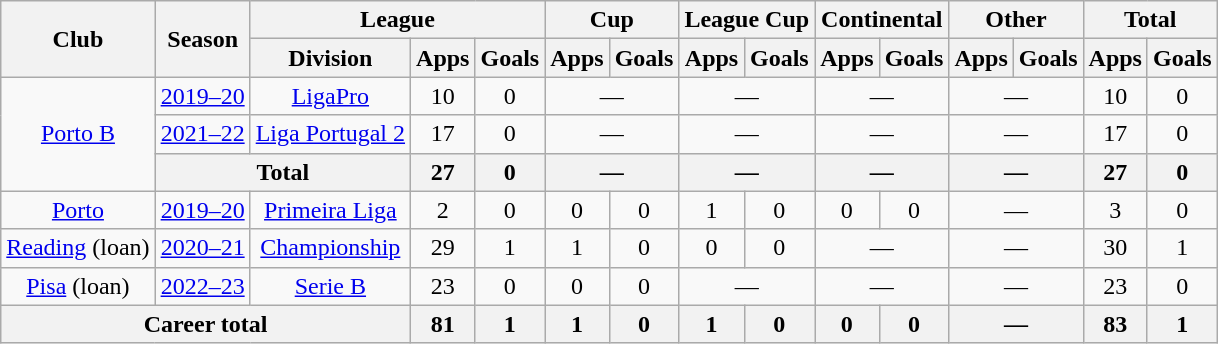<table class="wikitable" style="text-align:center">
<tr>
<th rowspan="2">Club</th>
<th rowspan="2">Season</th>
<th colspan="3">League</th>
<th colspan="2">Cup</th>
<th colspan="2">League Cup</th>
<th colspan="2">Continental</th>
<th colspan="2">Other</th>
<th colspan="2">Total</th>
</tr>
<tr>
<th>Division</th>
<th>Apps</th>
<th>Goals</th>
<th>Apps</th>
<th>Goals</th>
<th>Apps</th>
<th>Goals</th>
<th>Apps</th>
<th>Goals</th>
<th>Apps</th>
<th>Goals</th>
<th>Apps</th>
<th>Goals</th>
</tr>
<tr>
<td rowspan="3"><a href='#'>Porto B</a></td>
<td><a href='#'>2019–20</a></td>
<td><a href='#'>LigaPro</a></td>
<td>10</td>
<td>0</td>
<td colspan="2">—</td>
<td colspan="2">—</td>
<td colspan="2">—</td>
<td colspan="2">—</td>
<td>10</td>
<td>0</td>
</tr>
<tr>
<td><a href='#'>2021–22</a></td>
<td><a href='#'>Liga Portugal 2</a></td>
<td>17</td>
<td>0</td>
<td colspan="2">—</td>
<td colspan="2">—</td>
<td colspan="2">—</td>
<td colspan="2">—</td>
<td>17</td>
<td>0</td>
</tr>
<tr>
<th colspan="2">Total</th>
<th>27</th>
<th>0</th>
<th colspan="2">—</th>
<th colspan="2">—</th>
<th colspan="2">—</th>
<th colspan="2">—</th>
<th>27</th>
<th>0</th>
</tr>
<tr>
<td rowspan="1"><a href='#'>Porto</a></td>
<td><a href='#'>2019–20</a></td>
<td><a href='#'>Primeira Liga</a></td>
<td>2</td>
<td>0</td>
<td>0</td>
<td>0</td>
<td>1</td>
<td>0</td>
<td>0</td>
<td>0</td>
<td colspan="2">—</td>
<td>3</td>
<td>0</td>
</tr>
<tr>
<td rowspan="1"><a href='#'>Reading</a> (loan)</td>
<td><a href='#'>2020–21</a></td>
<td><a href='#'>Championship</a></td>
<td>29</td>
<td>1</td>
<td>1</td>
<td>0</td>
<td>0</td>
<td>0</td>
<td colspan="2">—</td>
<td colspan="2">—</td>
<td>30</td>
<td>1</td>
</tr>
<tr>
<td><a href='#'>Pisa</a> (loan)</td>
<td><a href='#'>2022–23</a></td>
<td><a href='#'>Serie B</a></td>
<td>23</td>
<td>0</td>
<td>0</td>
<td>0</td>
<td colspan="2">—</td>
<td colspan="2">—</td>
<td colspan="2">—</td>
<td>23</td>
<td>0</td>
</tr>
<tr>
<th colspan="3">Career total</th>
<th>81</th>
<th>1</th>
<th>1</th>
<th>0</th>
<th>1</th>
<th>0</th>
<th>0</th>
<th>0</th>
<th colspan="2">—</th>
<th>83</th>
<th>1</th>
</tr>
</table>
